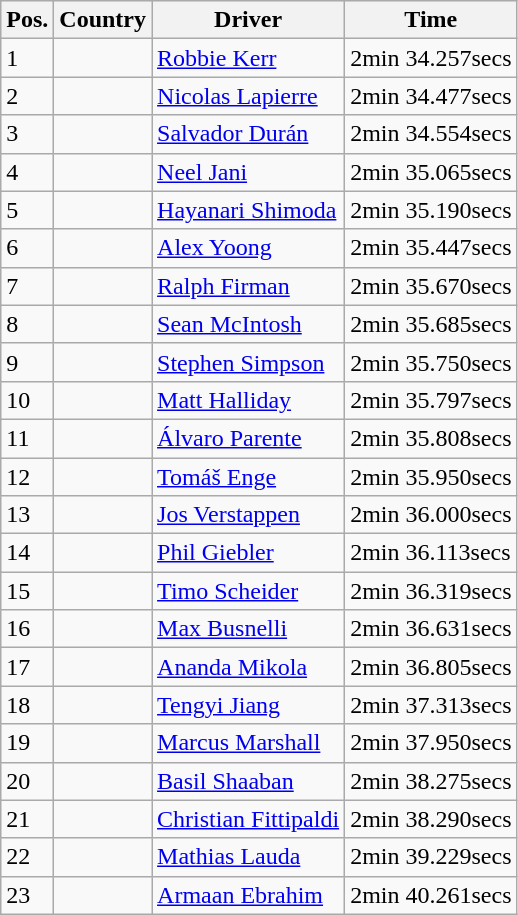<table class="wikitable">
<tr style="background:#efefef;">
<th>Pos.</th>
<th>Country</th>
<th>Driver</th>
<th>Time</th>
</tr>
<tr>
<td>1</td>
<td></td>
<td><a href='#'>Robbie Kerr</a></td>
<td>2min 34.257secs</td>
</tr>
<tr>
<td>2</td>
<td></td>
<td><a href='#'>Nicolas Lapierre</a></td>
<td>2min 34.477secs</td>
</tr>
<tr>
<td>3</td>
<td></td>
<td><a href='#'>Salvador Durán</a></td>
<td>2min 34.554secs</td>
</tr>
<tr>
<td>4</td>
<td></td>
<td><a href='#'>Neel Jani</a></td>
<td>2min 35.065secs</td>
</tr>
<tr>
<td>5</td>
<td></td>
<td><a href='#'>Hayanari Shimoda</a></td>
<td>2min 35.190secs</td>
</tr>
<tr>
<td>6</td>
<td></td>
<td><a href='#'>Alex Yoong</a></td>
<td>2min 35.447secs</td>
</tr>
<tr>
<td>7</td>
<td></td>
<td><a href='#'>Ralph Firman</a></td>
<td>2min 35.670secs</td>
</tr>
<tr>
<td>8</td>
<td></td>
<td><a href='#'>Sean McIntosh</a></td>
<td>2min 35.685secs</td>
</tr>
<tr>
<td>9</td>
<td></td>
<td><a href='#'>Stephen Simpson</a></td>
<td>2min 35.750secs</td>
</tr>
<tr>
<td>10</td>
<td></td>
<td><a href='#'>Matt Halliday</a></td>
<td>2min 35.797secs</td>
</tr>
<tr>
<td>11</td>
<td></td>
<td><a href='#'>Álvaro Parente</a></td>
<td>2min 35.808secs</td>
</tr>
<tr>
<td>12</td>
<td></td>
<td><a href='#'>Tomáš Enge</a></td>
<td>2min 35.950secs</td>
</tr>
<tr>
<td>13</td>
<td></td>
<td><a href='#'>Jos Verstappen</a></td>
<td>2min 36.000secs</td>
</tr>
<tr>
<td>14</td>
<td></td>
<td><a href='#'>Phil Giebler</a></td>
<td>2min 36.113secs</td>
</tr>
<tr>
<td>15</td>
<td></td>
<td><a href='#'>Timo Scheider</a></td>
<td>2min 36.319secs</td>
</tr>
<tr>
<td>16</td>
<td></td>
<td><a href='#'>Max Busnelli</a></td>
<td>2min 36.631secs</td>
</tr>
<tr>
<td>17</td>
<td></td>
<td><a href='#'>Ananda Mikola</a></td>
<td>2min 36.805secs</td>
</tr>
<tr>
<td>18</td>
<td></td>
<td><a href='#'>Tengyi Jiang</a></td>
<td>2min 37.313secs</td>
</tr>
<tr>
<td>19</td>
<td></td>
<td><a href='#'>Marcus Marshall</a></td>
<td>2min 37.950secs</td>
</tr>
<tr>
<td>20</td>
<td></td>
<td><a href='#'>Basil Shaaban</a></td>
<td>2min 38.275secs</td>
</tr>
<tr>
<td>21</td>
<td></td>
<td><a href='#'>Christian Fittipaldi</a></td>
<td>2min 38.290secs</td>
</tr>
<tr>
<td>22</td>
<td></td>
<td><a href='#'>Mathias Lauda</a></td>
<td>2min 39.229secs</td>
</tr>
<tr>
<td>23</td>
<td></td>
<td><a href='#'>Armaan Ebrahim</a></td>
<td>2min 40.261secs</td>
</tr>
</table>
